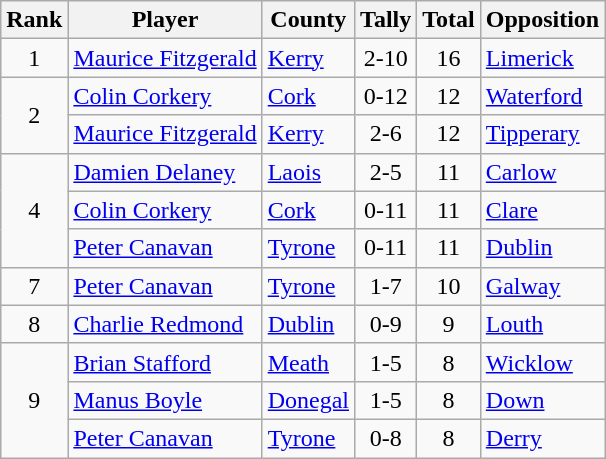<table class="wikitable">
<tr>
<th>Rank</th>
<th>Player</th>
<th>County</th>
<th>Tally</th>
<th>Total</th>
<th>Opposition</th>
</tr>
<tr>
<td style="text-align:center;">1</td>
<td><a href='#'>Maurice Fitzgerald</a></td>
<td><a href='#'>Kerry</a></td>
<td align=center>2-10</td>
<td align=center>16</td>
<td><a href='#'>Limerick</a></td>
</tr>
<tr>
<td rowspan="2" style="text-align:center;">2</td>
<td><a href='#'>Colin Corkery</a></td>
<td><a href='#'>Cork</a></td>
<td align=center>0-12</td>
<td align=center>12</td>
<td><a href='#'>Waterford</a></td>
</tr>
<tr>
<td><a href='#'>Maurice Fitzgerald</a></td>
<td><a href='#'>Kerry</a></td>
<td align=center>2-6</td>
<td align=center>12</td>
<td><a href='#'>Tipperary</a></td>
</tr>
<tr>
<td rowspan="3" style="text-align:center;">4</td>
<td><a href='#'>Damien Delaney</a></td>
<td><a href='#'>Laois</a></td>
<td align=center>2-5</td>
<td align=center>11</td>
<td><a href='#'>Carlow</a></td>
</tr>
<tr>
<td><a href='#'>Colin Corkery</a></td>
<td><a href='#'>Cork</a></td>
<td align=center>0-11</td>
<td align=center>11</td>
<td><a href='#'>Clare</a></td>
</tr>
<tr>
<td><a href='#'>Peter Canavan</a></td>
<td><a href='#'>Tyrone</a></td>
<td align=center>0-11</td>
<td align=center>11</td>
<td><a href='#'>Dublin</a></td>
</tr>
<tr>
<td style="text-align:center;">7</td>
<td><a href='#'>Peter Canavan</a></td>
<td><a href='#'>Tyrone</a></td>
<td align=center>1-7</td>
<td align=center>10</td>
<td><a href='#'>Galway</a></td>
</tr>
<tr>
<td style="text-align:center;">8</td>
<td><a href='#'>Charlie Redmond</a></td>
<td><a href='#'>Dublin</a></td>
<td align=center>0-9</td>
<td align=center>9</td>
<td><a href='#'>Louth</a></td>
</tr>
<tr>
<td rowspan="3" style="text-align:center;">9</td>
<td><a href='#'>Brian Stafford</a></td>
<td><a href='#'>Meath</a></td>
<td align=center>1-5</td>
<td align=center>8</td>
<td><a href='#'>Wicklow</a></td>
</tr>
<tr>
<td><a href='#'>Manus Boyle</a></td>
<td><a href='#'>Donegal</a></td>
<td align=center>1-5</td>
<td align=center>8</td>
<td><a href='#'>Down</a></td>
</tr>
<tr>
<td><a href='#'>Peter Canavan</a></td>
<td><a href='#'>Tyrone</a></td>
<td align=center>0-8</td>
<td align=center>8</td>
<td><a href='#'>Derry</a></td>
</tr>
</table>
